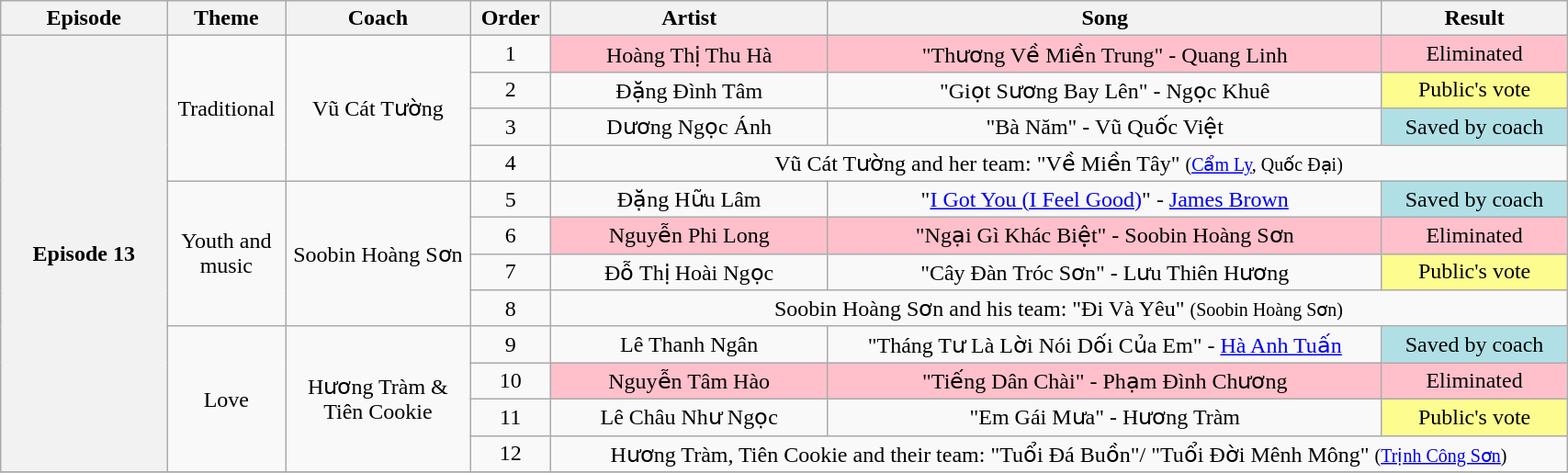<table class="wikitable" style="text-align:center; width:90%;">
<tr>
<th style="width:09%;">Episode</th>
<th style="width:04%;">Theme</th>
<th style="width:10%;">Coach</th>
<th style="width:04%;">Order</th>
<th style="width:15%;">Artist</th>
<th style="width:30%;">Song</th>
<th style="width:10%;">Result</th>
</tr>
<tr>
<th rowspan="12" scope="row">Episode 13<br><small></small></th>
<td rowspan="4">Traditional</td>
<td rowspan="4">Vũ Cát Tường</td>
<td>1</td>
<td style="background:pink;">Hoàng Thị Thu Hà</td>
<td style="background:pink;">"Thương Về Miền Trung" - Quang Linh</td>
<td style="background:pink;">Eliminated</td>
</tr>
<tr>
<td>2</td>
<td>Đặng Đình Tâm</td>
<td>"Giọt Sương Bay Lên" - Ngọc Khuê</td>
<td style="background:#fdfc8f;">Public's vote</td>
</tr>
<tr>
<td>3</td>
<td>Dương Ngọc Ánh</td>
<td>"Bà Năm" - Vũ Quốc Việt</td>
<td style="background:#B0E0E6;">Saved by coach</td>
</tr>
<tr>
<td>4</td>
<td colspan=3>Vũ Cát Tường and her team: "Về Miền Tây" <small>(<a href='#'>Cẩm Ly</a>, Quốc Đại)</small></td>
</tr>
<tr>
<td rowspan="4">Youth and music</td>
<td rowspan="4">Soobin Hoàng Sơn</td>
<td>5</td>
<td>Đặng Hữu Lâm</td>
<td>"<a href='#'>I Got You (I Feel Good)</a>" - <a href='#'>James Brown</a></td>
<td style="background:#B0E0E6;">Saved by coach</td>
</tr>
<tr>
<td>6</td>
<td style="background:pink;">Nguyễn Phi Long</td>
<td style="background:pink;">"Ngại Gì Khác Biệt" - Soobin Hoàng Sơn</td>
<td style="background:pink;">Eliminated</td>
</tr>
<tr>
<td>7</td>
<td>Đỗ Thị Hoài Ngọc</td>
<td>"Cây Đàn Tróc Sơn" - Lưu Thiên Hương</td>
<td style="background:#fdfc8f;">Public's vote</td>
</tr>
<tr>
<td>8</td>
<td colspan=3>Soobin Hoàng Sơn and his team: "Đi Và Yêu" <small>(Soobin Hoàng Sơn)</small></td>
</tr>
<tr>
<td rowspan="4">Love</td>
<td rowspan="4">Hương Tràm & Tiên Cookie</td>
<td>9</td>
<td>Lê Thanh Ngân</td>
<td>"Tháng Tư Là Lời Nói Dối Của Em" - <a href='#'>Hà Anh Tuấn</a></td>
<td style="background:#B0E0E6;">Saved by coach</td>
</tr>
<tr>
<td>10</td>
<td style="background:pink;">Nguyễn Tâm Hào</td>
<td style="background:pink;">"Tiếng Dân Chài" - Phạm Đình Chương</td>
<td style="background:pink;">Eliminated</td>
</tr>
<tr>
<td>11</td>
<td>Lê Châu Như Ngọc</td>
<td>"Em Gái Mưa" - Hương Tràm</td>
<td style="background:#fdfc8f;">Public's vote</td>
</tr>
<tr>
<td>12</td>
<td colspan=3>Hương Tràm, Tiên Cookie and their team: "Tuổi Đá Buồn"/ "Tuổi Đời Mênh Mông" <small>(<a href='#'>Trịnh Công Sơn</a>)</small></td>
</tr>
<tr>
</tr>
</table>
